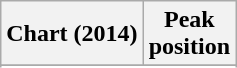<table class="wikitable sortable plainrowheaders" style="text-align:center;">
<tr>
<th>Chart (2014)</th>
<th>Peak<br>position</th>
</tr>
<tr>
</tr>
<tr>
</tr>
</table>
